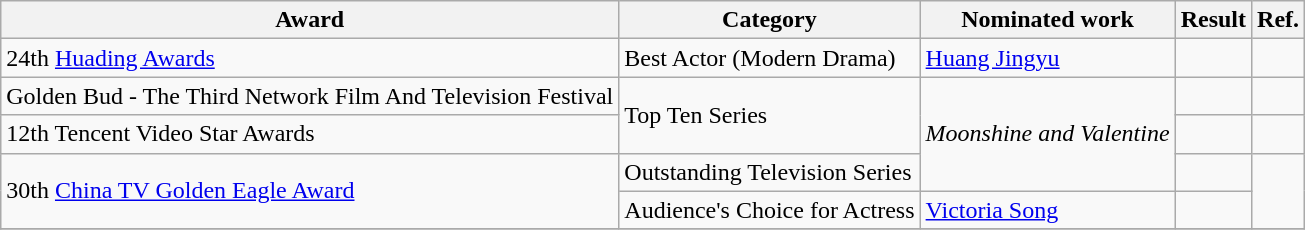<table class="wikitable">
<tr>
<th>Award</th>
<th>Category</th>
<th>Nominated work</th>
<th>Result</th>
<th>Ref.</th>
</tr>
<tr>
<td>24th <a href='#'>Huading Awards</a></td>
<td>Best Actor (Modern Drama)</td>
<td><a href='#'>Huang Jingyu</a></td>
<td></td>
<td></td>
</tr>
<tr>
<td>Golden Bud - The Third Network Film And Television Festival</td>
<td rowspan=2>Top Ten Series</td>
<td rowspan=3><em>Moonshine and Valentine</em></td>
<td></td>
<td></td>
</tr>
<tr>
<td>12th Tencent Video Star Awards</td>
<td></td>
<td></td>
</tr>
<tr>
<td rowspan=2>30th <a href='#'>China TV Golden Eagle Award</a></td>
<td>Outstanding Television Series</td>
<td></td>
<td rowspan=2></td>
</tr>
<tr>
<td>Audience's Choice for Actress</td>
<td><a href='#'>Victoria Song</a></td>
<td></td>
</tr>
<tr>
</tr>
</table>
